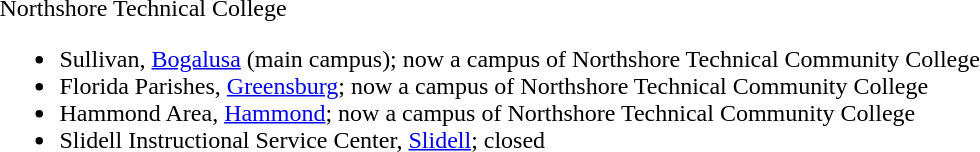<table>
<tr ---- valign="top">
<td><br>Northshore Technical College<ul><li>Sullivan, <a href='#'>Bogalusa</a> (main campus); now a campus of Northshore Technical Community College</li><li>Florida Parishes, <a href='#'>Greensburg</a>; now a campus of Northshore Technical Community College</li><li>Hammond Area, <a href='#'>Hammond</a>; now a campus of Northshore Technical Community College</li><li>Slidell Instructional Service Center, <a href='#'>Slidell</a>; closed</li></ul></td>
</tr>
</table>
